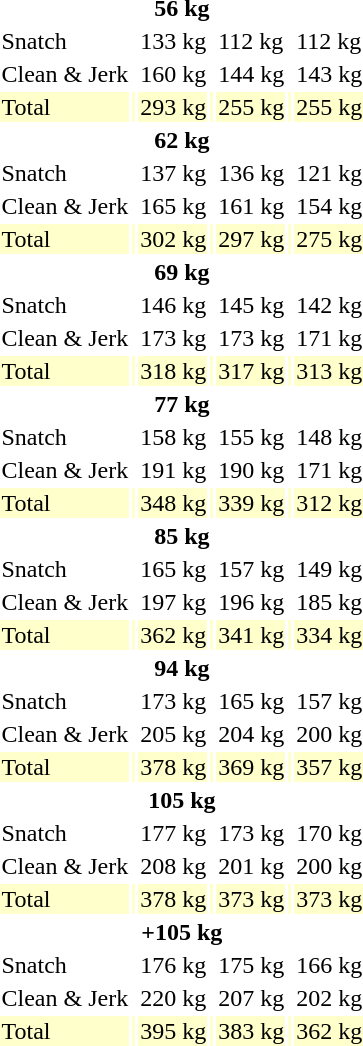<table>
<tr>
<th colspan=7>56 kg</th>
</tr>
<tr>
<td>Snatch</td>
<td></td>
<td>133 kg</td>
<td></td>
<td>112 kg</td>
<td></td>
<td>112 kg</td>
</tr>
<tr>
<td>Clean & Jerk</td>
<td></td>
<td>160 kg</td>
<td></td>
<td>144 kg</td>
<td></td>
<td>143 kg</td>
</tr>
<tr bgcolor=ffffcc>
<td>Total</td>
<td></td>
<td>293 kg</td>
<td></td>
<td>255 kg</td>
<td></td>
<td>255 kg</td>
</tr>
<tr>
<th colspan=7>62 kg</th>
</tr>
<tr>
<td>Snatch</td>
<td></td>
<td>137 kg</td>
<td></td>
<td>136 kg</td>
<td></td>
<td>121 kg</td>
</tr>
<tr>
<td>Clean & Jerk</td>
<td></td>
<td>165 kg</td>
<td></td>
<td>161 kg</td>
<td></td>
<td>154 kg</td>
</tr>
<tr bgcolor=ffffcc>
<td>Total</td>
<td></td>
<td>302 kg</td>
<td></td>
<td>297 kg</td>
<td></td>
<td>275 kg</td>
</tr>
<tr>
<th colspan=7>69 kg</th>
</tr>
<tr>
<td>Snatch</td>
<td></td>
<td>146 kg</td>
<td></td>
<td>145 kg</td>
<td></td>
<td>142 kg</td>
</tr>
<tr>
<td>Clean & Jerk</td>
<td></td>
<td>173 kg</td>
<td></td>
<td>173 kg</td>
<td></td>
<td>171 kg</td>
</tr>
<tr bgcolor=ffffcc>
<td>Total</td>
<td></td>
<td>318 kg</td>
<td></td>
<td>317 kg</td>
<td></td>
<td>313 kg</td>
</tr>
<tr>
<th colspan=7>77 kg</th>
</tr>
<tr>
<td>Snatch</td>
<td></td>
<td>158 kg</td>
<td></td>
<td>155 kg</td>
<td></td>
<td>148 kg</td>
</tr>
<tr>
<td>Clean & Jerk</td>
<td></td>
<td>191 kg</td>
<td></td>
<td>190 kg</td>
<td></td>
<td>171 kg</td>
</tr>
<tr bgcolor=ffffcc>
<td>Total</td>
<td></td>
<td>348 kg</td>
<td></td>
<td>339 kg</td>
<td></td>
<td>312 kg</td>
</tr>
<tr>
<th colspan=7>85 kg</th>
</tr>
<tr>
<td>Snatch</td>
<td></td>
<td>165 kg</td>
<td></td>
<td>157 kg</td>
<td></td>
<td>149 kg</td>
</tr>
<tr>
<td>Clean & Jerk</td>
<td></td>
<td>197 kg</td>
<td></td>
<td>196 kg</td>
<td></td>
<td>185 kg</td>
</tr>
<tr bgcolor=ffffcc>
<td>Total</td>
<td></td>
<td>362 kg</td>
<td></td>
<td>341 kg</td>
<td></td>
<td>334 kg</td>
</tr>
<tr>
<th colspan=7>94 kg</th>
</tr>
<tr>
<td>Snatch</td>
<td></td>
<td>173 kg</td>
<td></td>
<td>165 kg</td>
<td></td>
<td>157 kg</td>
</tr>
<tr>
<td>Clean & Jerk</td>
<td></td>
<td>205 kg</td>
<td></td>
<td>204 kg</td>
<td></td>
<td>200 kg</td>
</tr>
<tr bgcolor=ffffcc>
<td>Total</td>
<td></td>
<td>378 kg</td>
<td></td>
<td>369 kg</td>
<td></td>
<td>357 kg</td>
</tr>
<tr>
<th colspan=7>105 kg</th>
</tr>
<tr>
<td>Snatch</td>
<td></td>
<td>177 kg</td>
<td></td>
<td>173 kg</td>
<td></td>
<td>170 kg</td>
</tr>
<tr>
<td>Clean & Jerk</td>
<td></td>
<td>208 kg</td>
<td></td>
<td>201 kg</td>
<td></td>
<td>200 kg</td>
</tr>
<tr bgcolor=ffffcc>
<td>Total</td>
<td></td>
<td>378 kg</td>
<td></td>
<td>373 kg</td>
<td></td>
<td>373 kg</td>
</tr>
<tr>
<th colspan=7>+105 kg</th>
</tr>
<tr>
<td>Snatch</td>
<td></td>
<td>176 kg</td>
<td></td>
<td>175 kg</td>
<td></td>
<td>166 kg</td>
</tr>
<tr>
<td>Clean & Jerk</td>
<td></td>
<td>220 kg</td>
<td></td>
<td>207 kg</td>
<td></td>
<td>202 kg</td>
</tr>
<tr bgcolor=ffffcc>
<td>Total</td>
<td></td>
<td>395 kg</td>
<td></td>
<td>383 kg</td>
<td></td>
<td>362 kg</td>
</tr>
</table>
